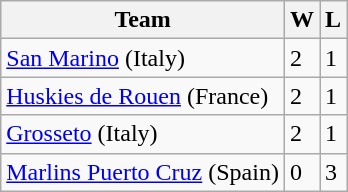<table class="wikitable">
<tr>
<th>Team</th>
<th>W</th>
<th>L</th>
</tr>
<tr>
<td><a href='#'>San Marino</a> (Italy)</td>
<td>2</td>
<td>1</td>
</tr>
<tr>
<td><a href='#'>Huskies de Rouen</a> (France)</td>
<td>2</td>
<td>1</td>
</tr>
<tr>
<td><a href='#'>Grosseto</a> (Italy)</td>
<td>2</td>
<td>1</td>
</tr>
<tr>
<td><a href='#'>Marlins Puerto Cruz</a> (Spain)</td>
<td>0</td>
<td>3</td>
</tr>
</table>
